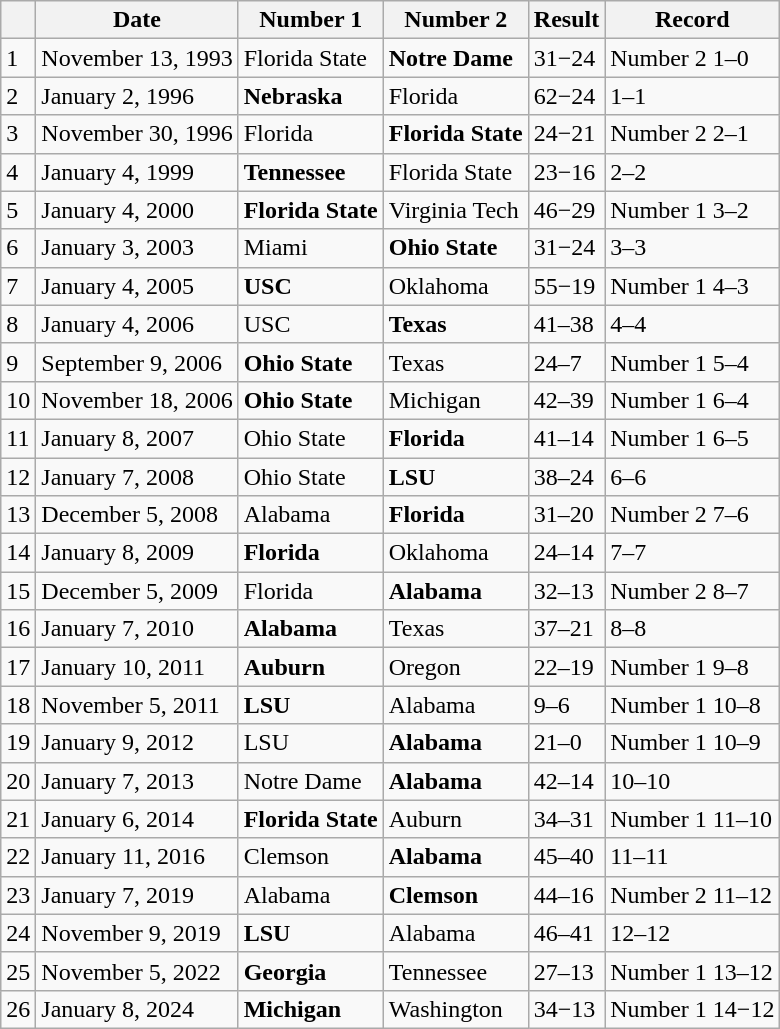<table class="wikitable sortable">
<tr>
<th></th>
<th>Date</th>
<th>Number 1</th>
<th>Number 2</th>
<th>Result</th>
<th>Record</th>
</tr>
<tr>
<td>1</td>
<td>November 13, 1993</td>
<td>Florida State</td>
<td><strong>Notre Dame</strong></td>
<td>31−24</td>
<td>Number 2 1–0</td>
</tr>
<tr>
<td>2</td>
<td>January 2, 1996</td>
<td><strong>Nebraska</strong></td>
<td>Florida</td>
<td>62−24</td>
<td>1–1</td>
</tr>
<tr>
<td>3</td>
<td>November 30, 1996</td>
<td>Florida</td>
<td><strong>Florida State</strong></td>
<td>24−21</td>
<td>Number 2 2–1</td>
</tr>
<tr>
<td>4</td>
<td>January 4, 1999</td>
<td><strong>Tennessee</strong></td>
<td>Florida State</td>
<td>23−16</td>
<td>2–2</td>
</tr>
<tr>
<td>5</td>
<td>January 4, 2000</td>
<td><strong>Florida State</strong></td>
<td>Virginia Tech</td>
<td>46−29</td>
<td>Number 1 3–2</td>
</tr>
<tr>
<td>6</td>
<td>January 3, 2003</td>
<td>Miami</td>
<td><strong>Ohio State</strong></td>
<td>31−24</td>
<td>3–3</td>
</tr>
<tr>
<td>7</td>
<td>January 4, 2005</td>
<td><strong>USC</strong></td>
<td>Oklahoma</td>
<td>55−19</td>
<td>Number 1 4–3</td>
</tr>
<tr>
<td>8</td>
<td>January 4, 2006</td>
<td>USC</td>
<td><strong>Texas</strong></td>
<td>41–38</td>
<td>4–4</td>
</tr>
<tr>
<td>9</td>
<td>September 9, 2006</td>
<td><strong>Ohio State</strong></td>
<td>Texas</td>
<td>24–7</td>
<td>Number 1 5–4</td>
</tr>
<tr>
<td>10</td>
<td>November 18, 2006</td>
<td><strong>Ohio State</strong></td>
<td>Michigan</td>
<td>42–39</td>
<td>Number 1 6–4</td>
</tr>
<tr>
<td>11</td>
<td>January 8, 2007</td>
<td>Ohio State</td>
<td><strong>Florida</strong></td>
<td>41–14</td>
<td>Number 1 6–5</td>
</tr>
<tr>
<td>12</td>
<td>January 7, 2008</td>
<td>Ohio State</td>
<td><strong>LSU</strong></td>
<td>38–24</td>
<td>6–6</td>
</tr>
<tr>
<td>13</td>
<td>December 5, 2008</td>
<td>Alabama</td>
<td><strong>Florida</strong></td>
<td>31–20</td>
<td>Number 2 7–6</td>
</tr>
<tr>
<td>14</td>
<td>January 8, 2009</td>
<td><strong>Florida</strong></td>
<td>Oklahoma</td>
<td>24–14</td>
<td>7–7</td>
</tr>
<tr>
<td>15</td>
<td>December 5, 2009</td>
<td>Florida</td>
<td><strong>Alabama</strong></td>
<td>32–13</td>
<td>Number 2 8–7</td>
</tr>
<tr>
<td>16</td>
<td>January 7, 2010</td>
<td><strong>Alabama</strong></td>
<td>Texas</td>
<td>37–21</td>
<td>8–8</td>
</tr>
<tr>
<td>17</td>
<td>January 10, 2011</td>
<td><strong>Auburn</strong></td>
<td>Oregon</td>
<td>22–19</td>
<td>Number 1 9–8</td>
</tr>
<tr>
<td>18</td>
<td>November 5, 2011</td>
<td><strong>LSU</strong></td>
<td>Alabama</td>
<td>9–6</td>
<td>Number 1 10–8</td>
</tr>
<tr>
<td>19</td>
<td>January 9, 2012</td>
<td>LSU</td>
<td><strong>Alabama</strong></td>
<td>21–0</td>
<td>Number 1 10–9</td>
</tr>
<tr>
<td>20</td>
<td>January 7, 2013</td>
<td>Notre Dame</td>
<td><strong>Alabama</strong></td>
<td>42–14</td>
<td>10–10</td>
</tr>
<tr>
<td>21</td>
<td>January 6, 2014</td>
<td><strong>Florida State</strong></td>
<td>Auburn</td>
<td>34–31</td>
<td>Number 1 11–10</td>
</tr>
<tr>
<td>22</td>
<td>January 11, 2016</td>
<td>Clemson</td>
<td><strong>Alabama</strong></td>
<td>45–40</td>
<td>11–11</td>
</tr>
<tr>
<td>23</td>
<td>January 7, 2019</td>
<td>Alabama</td>
<td><strong>Clemson</strong></td>
<td>44–16</td>
<td>Number 2 11–12</td>
</tr>
<tr>
<td>24</td>
<td>November 9, 2019</td>
<td><strong>LSU</strong></td>
<td>Alabama</td>
<td>46–41</td>
<td>12–12</td>
</tr>
<tr>
<td>25</td>
<td>November 5, 2022</td>
<td><strong>Georgia</strong></td>
<td>Tennessee</td>
<td>27–13</td>
<td>Number 1 13–12</td>
</tr>
<tr>
<td>26</td>
<td>January 8, 2024</td>
<td><strong>Michigan</strong></td>
<td>Washington</td>
<td>34−13</td>
<td>Number 1 14−12</td>
</tr>
</table>
